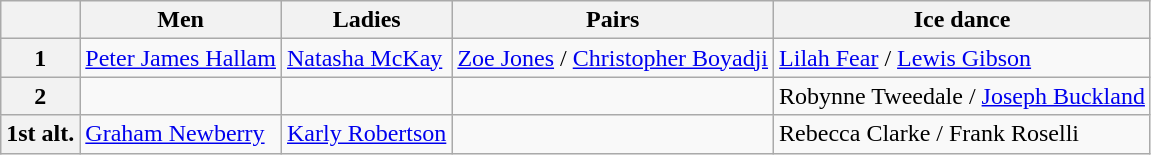<table class="wikitable">
<tr>
<th></th>
<th>Men</th>
<th>Ladies</th>
<th>Pairs</th>
<th>Ice dance</th>
</tr>
<tr>
<th>1</th>
<td><a href='#'>Peter James Hallam</a></td>
<td><a href='#'>Natasha McKay</a></td>
<td><a href='#'>Zoe Jones</a> / <a href='#'>Christopher Boyadji</a></td>
<td><a href='#'>Lilah Fear</a> / <a href='#'>Lewis Gibson</a></td>
</tr>
<tr>
<th>2</th>
<td></td>
<td></td>
<td></td>
<td>Robynne Tweedale / <a href='#'>Joseph Buckland</a></td>
</tr>
<tr>
<th>1st alt.</th>
<td><a href='#'>Graham Newberry</a></td>
<td><a href='#'>Karly Robertson</a></td>
<td></td>
<td>Rebecca Clarke / Frank Roselli</td>
</tr>
</table>
